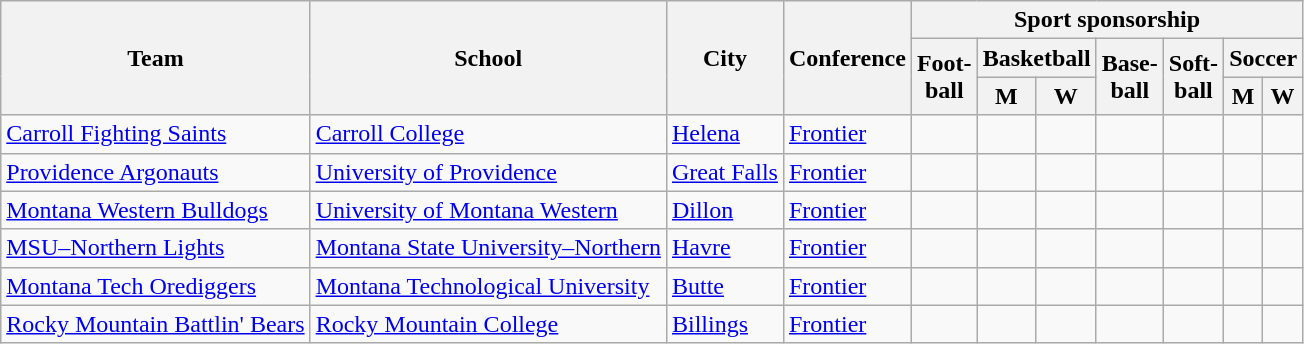<table class="sortable wikitable">
<tr>
<th rowspan=3>Team</th>
<th rowspan=3>School</th>
<th rowspan=3>City</th>
<th rowspan=3>Conference</th>
<th colspan=7>Sport sponsorship</th>
</tr>
<tr>
<th rowspan=2>Foot-<br>ball</th>
<th colspan=2>Basketball</th>
<th rowspan=2>Base-<br>ball</th>
<th rowspan=2>Soft-<br>ball</th>
<th colspan=2>Soccer</th>
</tr>
<tr>
<th>M</th>
<th>W</th>
<th>M</th>
<th>W</th>
</tr>
<tr>
<td><a href='#'>Carroll Fighting Saints</a></td>
<td><a href='#'>Carroll College</a></td>
<td><a href='#'>Helena</a></td>
<td><a href='#'>Frontier</a></td>
<td></td>
<td></td>
<td></td>
<td></td>
<td> </td>
<td> </td>
<td> </td>
</tr>
<tr>
<td><a href='#'>Providence Argonauts</a></td>
<td><a href='#'>University of Providence</a></td>
<td><a href='#'>Great Falls</a></td>
<td><a href='#'>Frontier</a></td>
<td></td>
<td></td>
<td></td>
<td></td>
<td> </td>
<td> </td>
<td> </td>
</tr>
<tr>
<td><a href='#'>Montana Western Bulldogs</a></td>
<td><a href='#'>University of Montana Western</a></td>
<td><a href='#'>Dillon</a></td>
<td><a href='#'>Frontier</a></td>
<td></td>
<td></td>
<td></td>
<td></td>
<td></td>
<td></td>
<td></td>
</tr>
<tr>
<td><a href='#'>MSU–Northern Lights</a></td>
<td><a href='#'>Montana State University–Northern</a></td>
<td><a href='#'>Havre</a></td>
<td><a href='#'>Frontier</a></td>
<td></td>
<td></td>
<td></td>
<td></td>
<td></td>
<td></td>
<td></td>
</tr>
<tr>
<td><a href='#'>Montana Tech Orediggers</a></td>
<td><a href='#'>Montana Technological University</a></td>
<td><a href='#'>Butte</a></td>
<td><a href='#'>Frontier</a></td>
<td></td>
<td></td>
<td></td>
<td></td>
<td></td>
<td></td>
<td></td>
</tr>
<tr>
<td><a href='#'>Rocky Mountain Battlin' Bears</a></td>
<td><a href='#'>Rocky Mountain College</a></td>
<td><a href='#'>Billings</a></td>
<td><a href='#'>Frontier</a></td>
<td></td>
<td></td>
<td></td>
<td></td>
<td></td>
<td> </td>
<td> </td>
</tr>
</table>
